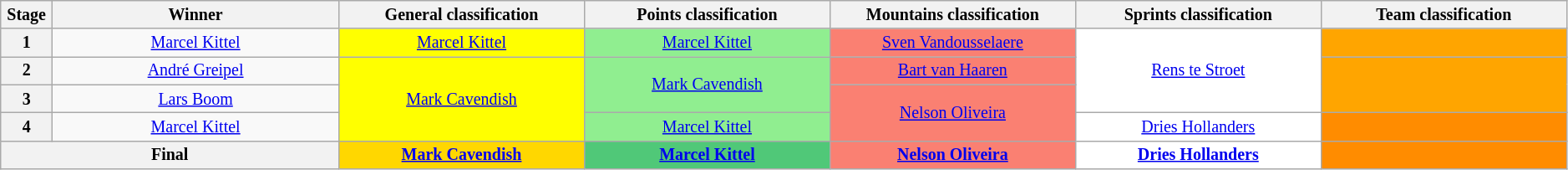<table class="wikitable" style="text-align: center; font-size:smaller;">
<tr>
<th style="width:1%;">Stage</th>
<th style="width:14%;">Winner</th>
<th style="width:12%;">General classification<br></th>
<th style="width:12%;">Points classification<br></th>
<th style="width:12%;">Mountains classification<br></th>
<th style="width:12%;">Sprints classification<br></th>
<th style="width:12%;">Team classification</th>
</tr>
<tr>
<th>1</th>
<td><a href='#'>Marcel Kittel</a></td>
<td style="background:yellow;"><a href='#'>Marcel Kittel</a></td>
<td style="background:lightgreen;"><a href='#'>Marcel Kittel</a></td>
<td style="background:salmon;"><a href='#'>Sven Vandousselaere</a></td>
<td style="background:white;" rowspan="3"><a href='#'>Rens te Stroet</a></td>
<td style="background:orange;"></td>
</tr>
<tr>
<th>2</th>
<td><a href='#'>André Greipel</a></td>
<td style="background:yellow;" rowspan="3"><a href='#'>Mark Cavendish</a></td>
<td style="background:lightgreen;" rowspan="2"><a href='#'>Mark Cavendish</a></td>
<td style="background:salmon;"><a href='#'>Bart van Haaren</a></td>
<td style="background:orange;" rowspan="2"></td>
</tr>
<tr>
<th>3</th>
<td><a href='#'>Lars Boom</a></td>
<td style="background:salmon;" rowspan="2"><a href='#'>Nelson Oliveira</a></td>
</tr>
<tr>
<th>4</th>
<td><a href='#'>Marcel Kittel</a></td>
<td style="background:lightgreen;"><a href='#'>Marcel Kittel</a></td>
<td style="background:white;"><a href='#'>Dries Hollanders</a></td>
<td style="background:darkorange;"></td>
</tr>
<tr>
<th colspan=2><strong>Final</strong></th>
<th style="background:gold;"><a href='#'>Mark Cavendish</a></th>
<th style="background:#50c878;"><a href='#'>Marcel Kittel</a></th>
<th style="background:salmon;"><a href='#'>Nelson Oliveira</a></th>
<th style="background:white;"><a href='#'>Dries Hollanders</a></th>
<th style="background:darkorange;"></th>
</tr>
</table>
